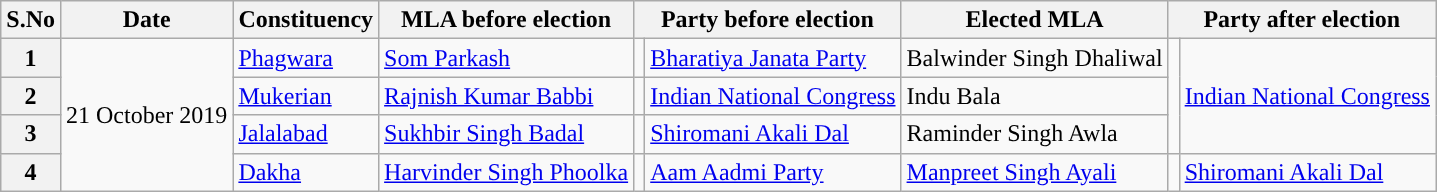<table class="wikitable sortable">
<tr>
<th>S.No</th>
<th>Date</th>
<th>Constituency</th>
<th>MLA before election</th>
<th colspan="2">Party before election</th>
<th>Elected MLA</th>
<th colspan="2">Party after election</th>
</tr>
<tr>
<th>1</th>
<td rowspan="4">21 October 2019</td>
<td><a href='#'>Phagwara</a></td>
<td><a href='#'>Som Parkash</a></td>
<td></td>
<td><a href='#'>Bharatiya Janata Party</a></td>
<td>Balwinder Singh Dhaliwal</td>
<td rowspan="3"></td>
<td rowspan="3"><a href='#'>Indian National Congress</a></td>
</tr>
<tr>
<th>2</th>
<td><a href='#'>Mukerian</a></td>
<td><a href='#'>Rajnish Kumar Babbi</a></td>
<td></td>
<td><a href='#'>Indian National Congress</a></td>
<td>Indu Bala</td>
</tr>
<tr>
<th>3</th>
<td><a href='#'>Jalalabad</a></td>
<td><a href='#'>Sukhbir Singh Badal</a></td>
<td></td>
<td><a href='#'>Shiromani Akali Dal</a></td>
<td>Raminder Singh Awla</td>
</tr>
<tr>
<th>4</th>
<td><a href='#'>Dakha</a></td>
<td><a href='#'>Harvinder Singh Phoolka</a></td>
<td></td>
<td><a href='#'>Aam Aadmi Party</a></td>
<td><a href='#'>Manpreet Singh Ayali</a></td>
<td></td>
<td><a href='#'>Shiromani Akali Dal</a></td>
</tr>
</table>
